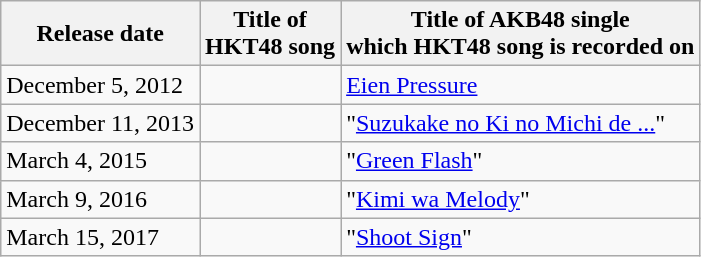<table class="wikitable" style="text-align:center">
<tr>
<th>Release date</th>
<th>Title of<br>HKT48 song</th>
<th>Title of AKB48 single<br>which HKT48 song is recorded on</th>
</tr>
<tr>
<td align="left">December 5, 2012</td>
<td align="left"></td>
<td align="left"><a href='#'>Eien Pressure</a></td>
</tr>
<tr>
<td align="left">December 11, 2013</td>
<td align="left"></td>
<td align="left">"<a href='#'>Suzukake no Ki no Michi de ...</a>"</td>
</tr>
<tr>
<td align="left">March 4, 2015</td>
<td align="left"></td>
<td align="left">"<a href='#'>Green Flash</a>"</td>
</tr>
<tr>
<td align="left">March 9, 2016</td>
<td align="left"></td>
<td align="left">"<a href='#'>Kimi wa Melody</a>"</td>
</tr>
<tr>
<td align="left">March 15, 2017</td>
<td align="left"></td>
<td align="left">"<a href='#'>Shoot Sign</a>"</td>
</tr>
</table>
